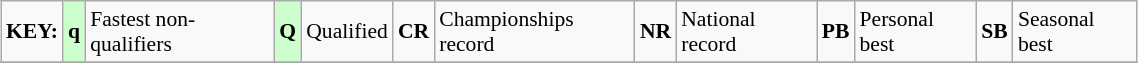<table class="wikitable" style="margin:0.5em auto; font-size:90%;position:relative;" width=60%>
<tr>
<td><strong>KEY:</strong></td>
<td bgcolor=ccffcc align=center><strong>q</strong></td>
<td>Fastest non-qualifiers</td>
<td bgcolor=ccffcc align=center><strong>Q</strong></td>
<td>Qualified</td>
<td align=center><strong>CR</strong></td>
<td>Championships record</td>
<td align=center><strong>NR</strong></td>
<td>National record</td>
<td align=center><strong>PB</strong></td>
<td>Personal best</td>
<td align=center><strong>SB</strong></td>
<td>Seasonal best</td>
</tr>
<tr>
</tr>
</table>
